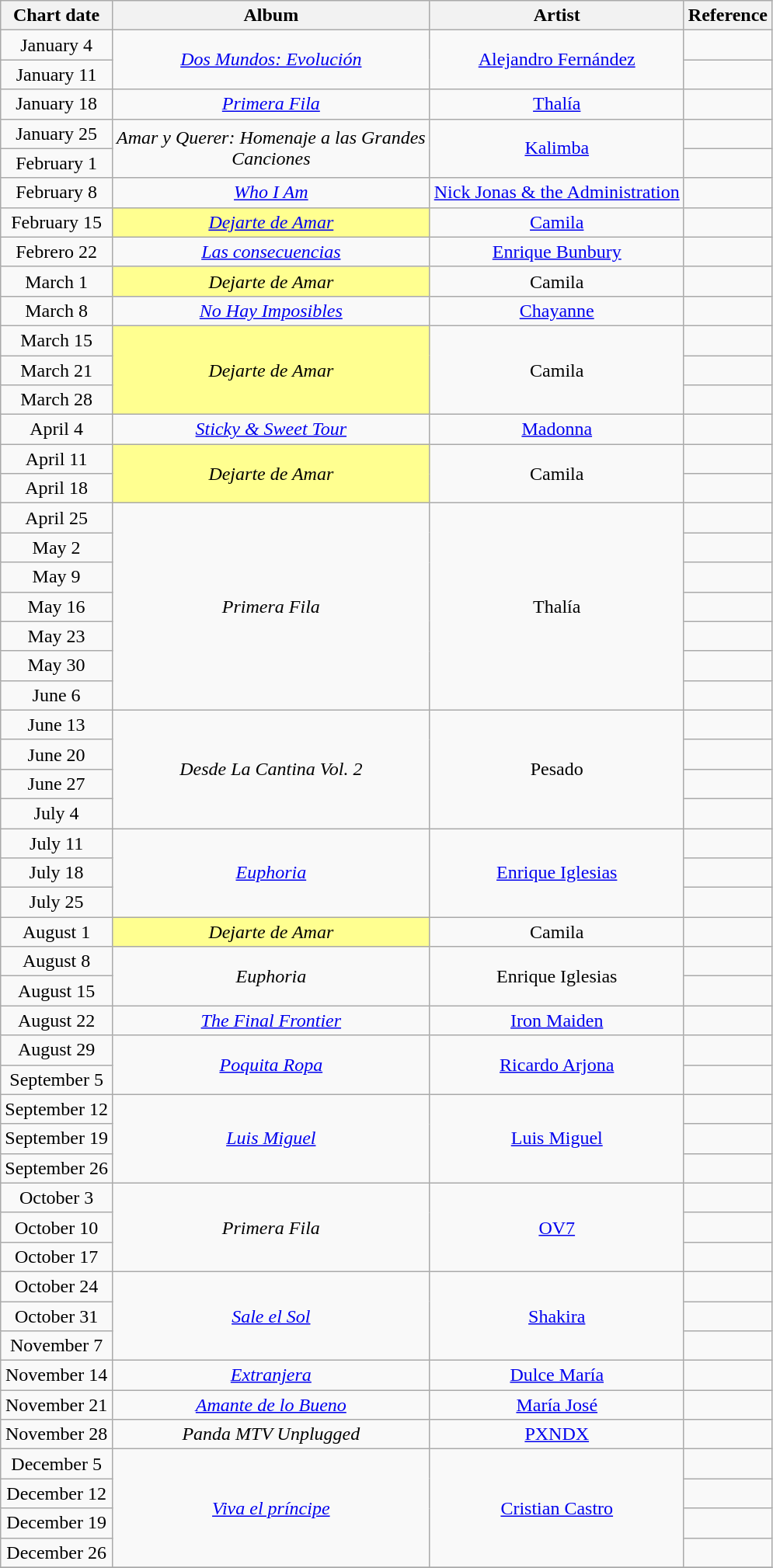<table class="wikitable" style="text-align: center">
<tr>
<th width=""><strong>Chart date</strong></th>
<th width=""><strong>Album</strong></th>
<th width=""><strong>Artist</strong></th>
<th width="" class="unsortable"><strong>Reference</strong></th>
</tr>
<tr>
<td>January 4</td>
<td rowspan="2"><em><a href='#'>Dos Mundos: Evolución</a></em></td>
<td rowspan="2"><a href='#'>Alejandro Fernández</a></td>
<td></td>
</tr>
<tr>
<td>January 11</td>
<td></td>
</tr>
<tr>
<td>January 18</td>
<td><em><a href='#'>Primera Fila</a></em></td>
<td><a href='#'>Thalía</a></td>
<td></td>
</tr>
<tr>
<td>January 25</td>
<td rowspan="2"><em>Amar y Querer: Homenaje a las Grandes <br>Canciones</em></td>
<td rowspan="2"><a href='#'>Kalimba</a></td>
<td></td>
</tr>
<tr>
<td>February 1</td>
<td></td>
</tr>
<tr>
<td>February 8</td>
<td><em><a href='#'>Who I Am</a></em></td>
<td><a href='#'>Nick Jonas & the Administration</a></td>
<td></td>
</tr>
<tr>
<td>February 15</td>
<td bgcolor=#FFFF90><em><a href='#'>Dejarte de Amar</a></em></td>
<td><a href='#'>Camila</a></td>
<td></td>
</tr>
<tr>
<td>Febrero 22</td>
<td><em><a href='#'>Las consecuencias</a></em></td>
<td><a href='#'>Enrique Bunbury</a></td>
<td></td>
</tr>
<tr>
<td>March 1</td>
<td bgcolor=#FFFF90><em>Dejarte de Amar</em></td>
<td>Camila</td>
<td></td>
</tr>
<tr>
<td>March 8</td>
<td><em><a href='#'>No Hay Imposibles</a></em></td>
<td><a href='#'>Chayanne</a></td>
<td></td>
</tr>
<tr>
<td>March 15</td>
<td bgcolor=#FFFF90 rowspan="3"><em>Dejarte de Amar</em></td>
<td rowspan="3">Camila</td>
<td></td>
</tr>
<tr>
<td>March 21</td>
<td></td>
</tr>
<tr>
<td>March 28</td>
<td></td>
</tr>
<tr>
<td>April 4</td>
<td><em><a href='#'>Sticky & Sweet Tour</a></em></td>
<td><a href='#'>Madonna</a></td>
<td></td>
</tr>
<tr>
<td>April 11</td>
<td bgcolor=#FFFF90 rowspan="2"><em>Dejarte de Amar</em></td>
<td rowspan="2">Camila</td>
<td></td>
</tr>
<tr>
<td>April 18</td>
<td></td>
</tr>
<tr>
<td>April 25</td>
<td rowspan="7"><em>Primera Fila</em></td>
<td rowspan="7">Thalía</td>
<td></td>
</tr>
<tr>
<td>May 2</td>
<td></td>
</tr>
<tr>
<td>May 9</td>
<td></td>
</tr>
<tr>
<td>May 16</td>
<td></td>
</tr>
<tr>
<td>May 23</td>
<td></td>
</tr>
<tr>
<td>May 30</td>
<td></td>
</tr>
<tr>
<td>June 6</td>
<td></td>
</tr>
<tr>
<td>June 13</td>
<td rowspan="4"><em>Desde La Cantina Vol. 2</em></td>
<td rowspan="4">Pesado</td>
<td></td>
</tr>
<tr>
<td>June 20</td>
<td></td>
</tr>
<tr>
<td>June 27</td>
<td></td>
</tr>
<tr>
<td>July 4</td>
<td></td>
</tr>
<tr>
<td>July 11</td>
<td rowspan="3"><em><a href='#'>Euphoria</a></em></td>
<td rowspan="3"><a href='#'>Enrique Iglesias</a></td>
<td></td>
</tr>
<tr>
<td>July 18</td>
<td></td>
</tr>
<tr>
<td>July 25</td>
<td></td>
</tr>
<tr>
<td>August 1</td>
<td bgcolor=#FFFF90><em>Dejarte de Amar</em></td>
<td>Camila</td>
<td></td>
</tr>
<tr>
<td>August 8</td>
<td rowspan="2"><em>Euphoria</em></td>
<td rowspan="2">Enrique Iglesias</td>
<td></td>
</tr>
<tr>
<td>August 15</td>
<td></td>
</tr>
<tr>
<td>August 22</td>
<td><em><a href='#'>The Final Frontier</a></em></td>
<td><a href='#'>Iron Maiden</a></td>
<td></td>
</tr>
<tr>
<td>August 29</td>
<td rowspan="2"><em><a href='#'>Poquita Ropa</a></em></td>
<td rowspan="2"><a href='#'>Ricardo Arjona</a></td>
<td></td>
</tr>
<tr>
<td>September 5</td>
<td></td>
</tr>
<tr>
<td>September 12</td>
<td rowspan="3"><em><a href='#'>Luis Miguel</a></em></td>
<td rowspan="3"><a href='#'>Luis Miguel</a></td>
<td></td>
</tr>
<tr>
<td>September 19</td>
<td></td>
</tr>
<tr>
<td>September 26</td>
<td></td>
</tr>
<tr>
<td>October 3</td>
<td rowspan="3"><em>Primera Fila</em></td>
<td rowspan="3"><a href='#'>OV7</a></td>
<td></td>
</tr>
<tr>
<td>October 10</td>
<td></td>
</tr>
<tr>
<td>October 17</td>
<td></td>
</tr>
<tr>
<td>October 24</td>
<td rowspan="3"><em><a href='#'>Sale el Sol</a></em></td>
<td rowspan="3"><a href='#'>Shakira</a></td>
<td></td>
</tr>
<tr>
<td>October 31</td>
<td></td>
</tr>
<tr>
<td>November 7</td>
<td></td>
</tr>
<tr>
<td>November 14</td>
<td><em><a href='#'>Extranjera</a></em></td>
<td><a href='#'>Dulce María</a></td>
<td></td>
</tr>
<tr>
<td>November 21</td>
<td><em><a href='#'>Amante de lo Bueno</a></em></td>
<td><a href='#'>María José</a></td>
<td></td>
</tr>
<tr>
<td>November 28</td>
<td><em>Panda MTV Unplugged</em></td>
<td><a href='#'>PXNDX</a></td>
<td></td>
</tr>
<tr>
<td>December 5</td>
<td rowspan="4"><em><a href='#'>Viva el príncipe</a></em></td>
<td rowspan="4"><a href='#'>Cristian Castro</a></td>
<td></td>
</tr>
<tr>
<td>December 12</td>
<td></td>
</tr>
<tr>
<td>December 19</td>
<td></td>
</tr>
<tr>
<td>December 26</td>
<td></td>
</tr>
<tr>
</tr>
</table>
